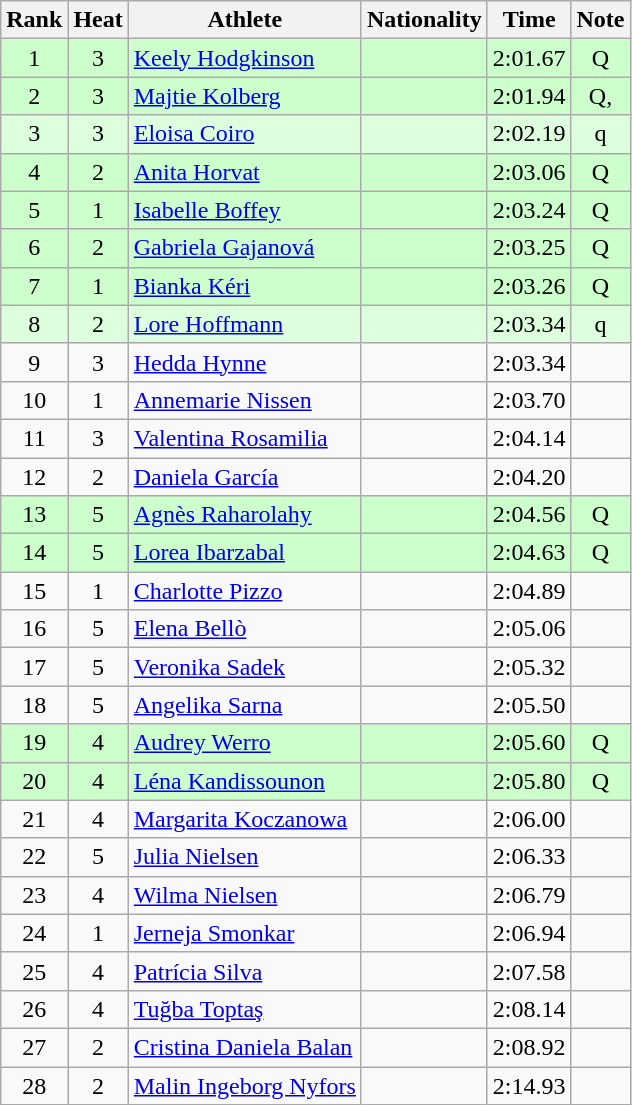<table class="wikitable sortable" style="text-align:center">
<tr>
<th>Rank</th>
<th>Heat</th>
<th>Athlete</th>
<th>Nationality</th>
<th>Time</th>
<th>Note</th>
</tr>
<tr bgcolor=ccffcc>
<td>1</td>
<td>3</td>
<td align=left><a href='#'>Keely Hodgkinson</a></td>
<td align=left></td>
<td>2:01.67</td>
<td>Q</td>
</tr>
<tr bgcolor=ccffcc>
<td>2</td>
<td>3</td>
<td align=left><a href='#'>Majtie Kolberg</a></td>
<td align=left></td>
<td>2:01.94</td>
<td>Q, </td>
</tr>
<tr bgcolor=ddffdd>
<td>3</td>
<td>3</td>
<td align=left><a href='#'>Eloisa Coiro</a></td>
<td align=left></td>
<td>2:02.19</td>
<td>q</td>
</tr>
<tr bgcolor=ccffcc>
<td>4</td>
<td>2</td>
<td align=left><a href='#'>Anita Horvat</a></td>
<td align=left></td>
<td>2:03.06</td>
<td>Q</td>
</tr>
<tr bgcolor=ccffcc>
<td>5</td>
<td>1</td>
<td align=left><a href='#'>Isabelle Boffey</a></td>
<td align=left></td>
<td>2:03.24</td>
<td>Q</td>
</tr>
<tr bgcolor=ccffcc>
<td>6</td>
<td>2</td>
<td align=left><a href='#'>Gabriela Gajanová</a></td>
<td align=left></td>
<td>2:03.25</td>
<td>Q</td>
</tr>
<tr bgcolor=ccffcc>
<td>7</td>
<td>1</td>
<td align=left><a href='#'>Bianka Kéri</a></td>
<td align=left></td>
<td>2:03.26</td>
<td>Q</td>
</tr>
<tr bgcolor=ddffdd>
<td>8</td>
<td>2</td>
<td align=left><a href='#'>Lore Hoffmann</a></td>
<td align=left></td>
<td>2:03.34</td>
<td>q</td>
</tr>
<tr>
<td>9</td>
<td>3</td>
<td align=left><a href='#'>Hedda Hynne</a></td>
<td align=left></td>
<td>2:03.34</td>
<td></td>
</tr>
<tr>
<td>10</td>
<td>1</td>
<td align=left><a href='#'>Annemarie Nissen</a></td>
<td align="left"></td>
<td>2:03.70</td>
<td></td>
</tr>
<tr>
<td>11</td>
<td>3</td>
<td align=left><a href='#'>Valentina Rosamilia</a></td>
<td align="left"></td>
<td>2:04.14</td>
<td></td>
</tr>
<tr>
<td>12</td>
<td>2</td>
<td align=left><a href='#'>Daniela García</a></td>
<td align=left></td>
<td>2:04.20</td>
<td></td>
</tr>
<tr bgcolor=ccffcc>
<td>13</td>
<td>5</td>
<td align=left><a href='#'>Agnès Raharolahy</a></td>
<td align=left></td>
<td>2:04.56</td>
<td>Q</td>
</tr>
<tr bgcolor=ccffcc>
<td>14</td>
<td>5</td>
<td align=left><a href='#'>Lorea Ibarzabal</a></td>
<td align="left"></td>
<td>2:04.63</td>
<td>Q</td>
</tr>
<tr>
<td>15</td>
<td>1</td>
<td align=left><a href='#'>Charlotte Pizzo</a></td>
<td align="left"></td>
<td>2:04.89</td>
<td></td>
</tr>
<tr>
<td>16</td>
<td>5</td>
<td align=left><a href='#'>Elena Bellò</a></td>
<td align=left></td>
<td>2:05.06</td>
<td></td>
</tr>
<tr>
<td>17</td>
<td>5</td>
<td align=left><a href='#'>Veronika Sadek</a></td>
<td align="left"></td>
<td>2:05.32</td>
<td></td>
</tr>
<tr>
<td>18</td>
<td>5</td>
<td align=left><a href='#'>Angelika Sarna</a></td>
<td align=left></td>
<td>2:05.50</td>
<td></td>
</tr>
<tr bgcolor=ccffcc>
<td>19</td>
<td>4</td>
<td align=left><a href='#'>Audrey Werro</a></td>
<td align=left></td>
<td>2:05.60</td>
<td>Q</td>
</tr>
<tr bgcolor=ccffcc>
<td>20</td>
<td>4</td>
<td align=left><a href='#'>Léna Kandissounon</a></td>
<td align="left"></td>
<td>2:05.80</td>
<td>Q</td>
</tr>
<tr>
<td>21</td>
<td>4</td>
<td align=left><a href='#'>Margarita Koczanowa</a></td>
<td align="left"></td>
<td>2:06.00</td>
<td></td>
</tr>
<tr>
<td>22</td>
<td>5</td>
<td align=left><a href='#'>Julia Nielsen</a></td>
<td align="left"></td>
<td>2:06.33</td>
<td></td>
</tr>
<tr>
<td>23</td>
<td>4</td>
<td align=left><a href='#'>Wilma Nielsen</a></td>
<td align="left"></td>
<td>2:06.79</td>
<td></td>
</tr>
<tr>
<td>24</td>
<td>1</td>
<td align=left><a href='#'>Jerneja Smonkar</a></td>
<td align="left"></td>
<td>2:06.94</td>
<td></td>
</tr>
<tr>
<td>25</td>
<td>4</td>
<td align=left><a href='#'>Patrícia Silva</a></td>
<td align="left"></td>
<td>2:07.58</td>
<td></td>
</tr>
<tr>
<td>26</td>
<td>4</td>
<td align=left><a href='#'>Tuğba Toptaş</a></td>
<td align="left"></td>
<td>2:08.14</td>
<td></td>
</tr>
<tr>
<td>27</td>
<td>2</td>
<td align=left><a href='#'>Cristina Daniela Balan</a></td>
<td align="left"></td>
<td>2:08.92</td>
<td></td>
</tr>
<tr>
<td>28</td>
<td>2</td>
<td align=left><a href='#'>Malin Ingeborg Nyfors</a></td>
<td align="left"></td>
<td>2:14.93</td>
<td></td>
</tr>
</table>
